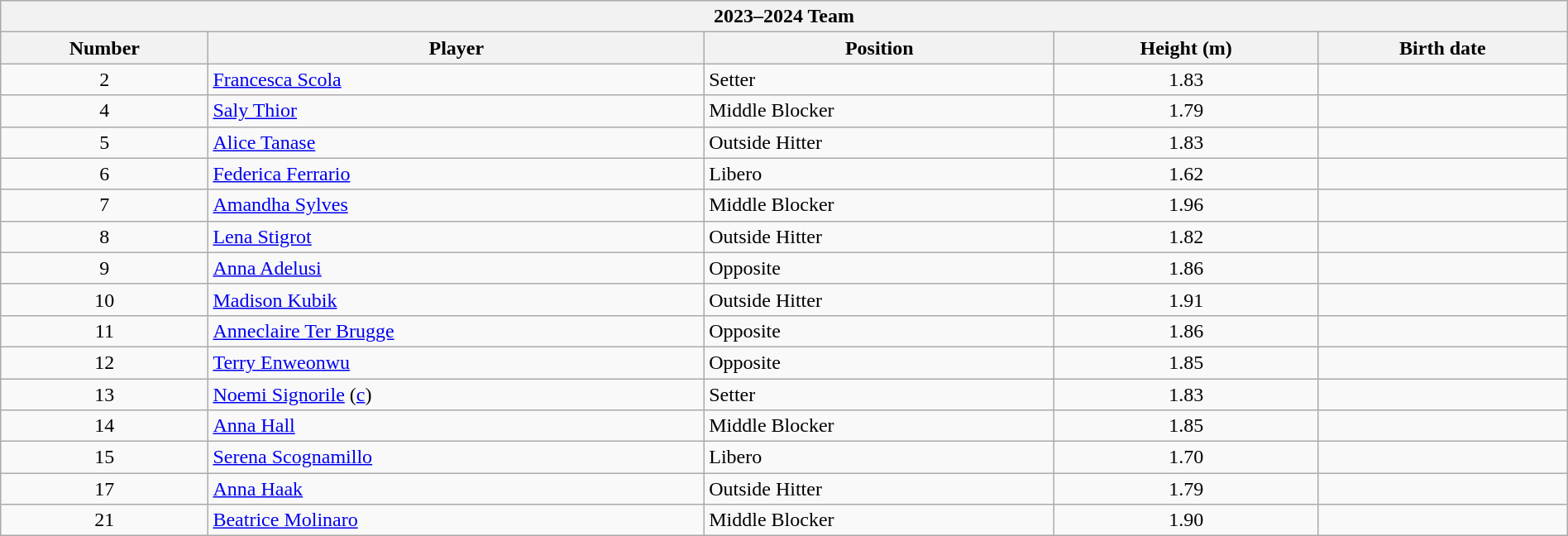<table class="wikitable collapsible collapsed" style="width:100%;">
<tr>
<th colspan=5><strong>2023–2024 Team</strong></th>
</tr>
<tr>
<th>Number</th>
<th>Player</th>
<th>Position</th>
<th>Height (m)</th>
<th>Birth date</th>
</tr>
<tr>
<td align=center>2</td>
<td> <a href='#'>Francesca Scola</a></td>
<td>Setter</td>
<td align=center>1.83</td>
<td></td>
</tr>
<tr>
<td align=center>4</td>
<td> <a href='#'>Saly Thior</a></td>
<td>Middle Blocker</td>
<td align=center>1.79</td>
<td></td>
</tr>
<tr>
<td align=center>5</td>
<td> <a href='#'>Alice Tanase</a></td>
<td>Outside Hitter</td>
<td align=center>1.83</td>
<td></td>
</tr>
<tr>
<td align=center>6</td>
<td> <a href='#'>Federica Ferrario</a></td>
<td>Libero</td>
<td align=center>1.62</td>
<td></td>
</tr>
<tr>
<td align=center>7</td>
<td> <a href='#'>Amandha Sylves</a></td>
<td>Middle Blocker</td>
<td align=center>1.96</td>
<td></td>
</tr>
<tr>
<td align=center>8</td>
<td> <a href='#'>Lena Stigrot</a></td>
<td>Outside Hitter</td>
<td align=center>1.82</td>
<td></td>
</tr>
<tr>
<td align=center>9</td>
<td> <a href='#'>Anna Adelusi</a></td>
<td>Opposite</td>
<td align=center>1.86</td>
<td></td>
</tr>
<tr>
<td align=center>10</td>
<td> <a href='#'>Madison Kubik</a></td>
<td>Outside Hitter</td>
<td align=center>1.91</td>
<td></td>
</tr>
<tr>
<td align=center>11</td>
<td> <a href='#'>Anneclaire Ter Brugge</a></td>
<td>Opposite</td>
<td align=center>1.86</td>
<td></td>
</tr>
<tr>
<td align=center>12</td>
<td> <a href='#'>Terry Enweonwu</a></td>
<td>Opposite</td>
<td align=center>1.85</td>
<td></td>
</tr>
<tr>
<td align=center>13</td>
<td> <a href='#'>Noemi Signorile</a> (<a href='#'>c</a>)</td>
<td>Setter</td>
<td align=center>1.83</td>
<td></td>
</tr>
<tr>
<td align=center>14</td>
<td> <a href='#'>Anna Hall</a></td>
<td>Middle Blocker</td>
<td align=center>1.85</td>
<td></td>
</tr>
<tr>
<td align=center>15</td>
<td> <a href='#'>Serena Scognamillo</a></td>
<td>Libero</td>
<td align=center>1.70</td>
<td></td>
</tr>
<tr>
<td align=center>17</td>
<td> <a href='#'>Anna Haak</a></td>
<td>Outside Hitter</td>
<td align=center>1.79</td>
<td></td>
</tr>
<tr>
<td align=center>21</td>
<td> <a href='#'>Beatrice Molinaro</a></td>
<td>Middle Blocker</td>
<td align=center>1.90</td>
<td></td>
</tr>
</table>
